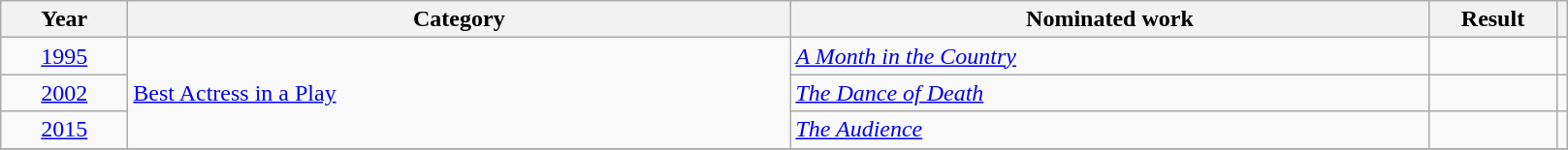<table class=wikitable>
<tr>
<th scope="col" style="width:5em;">Year</th>
<th scope="col" style="width:28em;">Category</th>
<th scope="col" style="width:27em;">Nominated work</th>
<th scope="col" style="width:5em;">Result</th>
<th></th>
</tr>
<tr>
<td style="text-align:center;"><a href='#'>1995</a></td>
<td rowspan="3"><a href='#'>Best Actress in a Play</a></td>
<td><em><a href='#'>A Month in the Country</a></em></td>
<td></td>
<td style="text-align:center;"></td>
</tr>
<tr>
<td style="text-align:center;"><a href='#'>2002</a></td>
<td><em><a href='#'>The Dance of Death</a></em></td>
<td></td>
<td style="text-align:center;"></td>
</tr>
<tr>
<td style="text-align:center;"><a href='#'>2015</a></td>
<td><em><a href='#'>The Audience</a></em></td>
<td></td>
<td style="text-align:center;"></td>
</tr>
<tr>
</tr>
</table>
